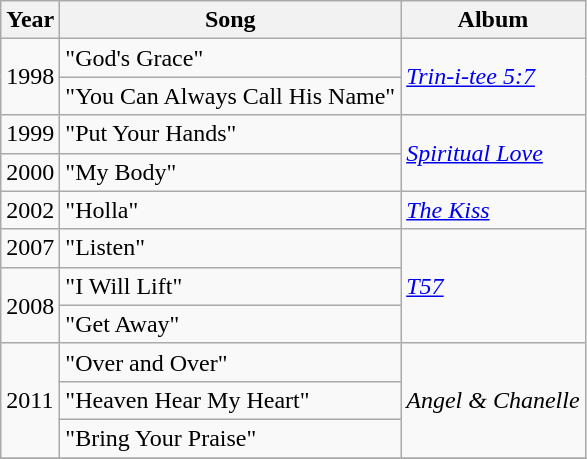<table class="wikitable">
<tr>
<th align="left">Year</th>
<th align="left">Song</th>
<th align="left">Album</th>
</tr>
<tr>
<td rowspan="2">1998</td>
<td>"God's Grace"</td>
<td rowspan="2"><em><a href='#'>Trin-i-tee 5:7</a></em></td>
</tr>
<tr>
<td>"You Can Always Call His Name"</td>
</tr>
<tr>
<td>1999</td>
<td>"Put Your Hands"</td>
<td rowspan="2"><em><a href='#'>Spiritual Love</a></em></td>
</tr>
<tr>
<td>2000</td>
<td>"My Body"</td>
</tr>
<tr>
<td>2002</td>
<td>"Holla"</td>
<td><em><a href='#'>The Kiss</a></em></td>
</tr>
<tr>
<td>2007</td>
<td>"Listen"</td>
<td rowspan="3"><em><a href='#'>T57</a></em></td>
</tr>
<tr>
<td rowspan="2">2008</td>
<td>"I Will Lift"</td>
</tr>
<tr>
<td>"Get Away"</td>
</tr>
<tr>
<td rowspan="3">2011</td>
<td>"Over and Over"</td>
<td rowspan="3"><em>Angel & Chanelle</em></td>
</tr>
<tr>
<td>"Heaven Hear My Heart"</td>
</tr>
<tr>
<td>"Bring Your Praise"</td>
</tr>
<tr>
</tr>
</table>
